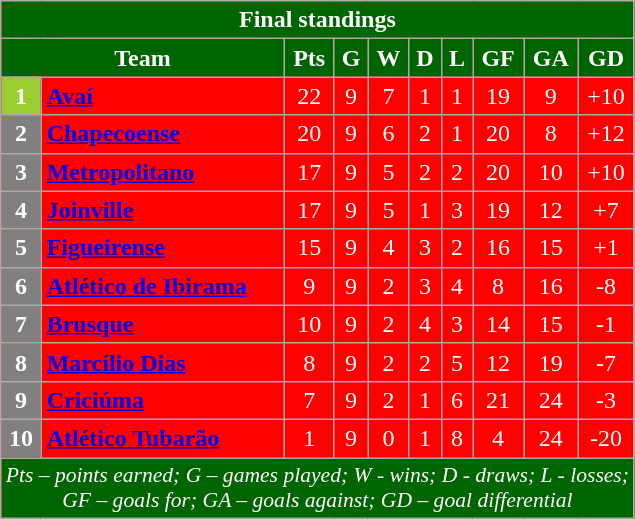<table class="wikitable" style="text-align:center; color:#ffffff; background:#ff0000">
<tr>
<th style="background:#006400" colspan="10">Final standings</th>
</tr>
<tr>
<th style="background:#006400" colspan="2">Team</th>
<th style="background:#006400">Pts</th>
<th style="background:#006400">G</th>
<th style="background:#006400">W</th>
<th style="background:#006400">D</th>
<th style="background:#006400">L</th>
<th style="background:#006400">GF</th>
<th style="background:#006400">GA</th>
<th style="background:#006400">GD</th>
</tr>
<tr>
<th style="background:#9acd32">1</th>
<td align=left><strong><a href='#'><span>Avaí</span></a></strong></td>
<td>22</td>
<td>9</td>
<td>7</td>
<td>1</td>
<td>1</td>
<td>19</td>
<td>9</td>
<td>+10</td>
</tr>
<tr>
<th style="background:#808080">2</th>
<td align=left><strong><a href='#'><span>Chapecoense</span></a></strong></td>
<td>20</td>
<td>9</td>
<td>6</td>
<td>2</td>
<td>1</td>
<td>20</td>
<td>8</td>
<td>+12</td>
</tr>
<tr>
<th style="background:#808080">3</th>
<td align=left><strong><a href='#'><span>Metropolitano</span></a></strong></td>
<td>17</td>
<td>9</td>
<td>5</td>
<td>2</td>
<td>2</td>
<td>20</td>
<td>10</td>
<td>+10</td>
</tr>
<tr>
<th style="background:#808080">4</th>
<td align=left><strong><a href='#'><span>Joinville</span></a></strong></td>
<td>17</td>
<td>9</td>
<td>5</td>
<td>1</td>
<td>3</td>
<td>19</td>
<td>12</td>
<td>+7</td>
</tr>
<tr>
<th style="background:#808080">5</th>
<td align=left><strong><a href='#'><span>Figueirense</span></a></strong></td>
<td>15</td>
<td>9</td>
<td>4</td>
<td>3</td>
<td>2</td>
<td>16</td>
<td>15</td>
<td>+1</td>
</tr>
<tr>
<th style="background:#808080">6</th>
<td align=left><strong><a href='#'><span>Atlético de Ibirama</span></a></strong></td>
<td>9</td>
<td>9</td>
<td>2</td>
<td>3</td>
<td>4</td>
<td>8</td>
<td>16</td>
<td>-8</td>
</tr>
<tr>
<th rowspan="1" style="background:#808080">7</th>
<td align=left><strong><a href='#'><span>Brusque</span></a></strong></td>
<td>10</td>
<td>9</td>
<td>2</td>
<td>4</td>
<td>3</td>
<td>14</td>
<td>15</td>
<td>-1</td>
</tr>
<tr>
<th style="background:#808080">8</th>
<td align=left><strong><a href='#'><span>Marcílio Dias</span></a></strong></td>
<td>8</td>
<td>9</td>
<td>2</td>
<td>2</td>
<td>5</td>
<td>12</td>
<td>19</td>
<td>-7</td>
</tr>
<tr>
<th style="background:#808080">9</th>
<td align=left><strong><a href='#'><span>Criciúma</span></a></strong></td>
<td>7</td>
<td>9</td>
<td>2</td>
<td>1</td>
<td>6</td>
<td>21</td>
<td>24</td>
<td>-3</td>
</tr>
<tr>
<th rowspan="1" style="background:#808080">10</th>
<td align=left><strong><a href='#'><span>Atlético Tubarão</span></a></strong></td>
<td>1</td>
<td>9</td>
<td>0</td>
<td>1</td>
<td>8</td>
<td>4</td>
<td>24</td>
<td>-20</td>
</tr>
<tr>
<td colspan="10" style="background:#006400; font-size:90%; font-style:italic">Pts – points earned; G – games played; W - wins; D - draws; L - losses;<br>GF – goals for; GA – goals against; GD – goal differential</td>
</tr>
</table>
